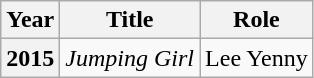<table class="wikitable plainrowheaders">
<tr>
<th scope="col">Year</th>
<th scope="col">Title</th>
<th scope="col">Role</th>
</tr>
<tr>
<th scope="row">2015</th>
<td><em>Jumping Girl</em></td>
<td>Lee Yenny</td>
</tr>
</table>
